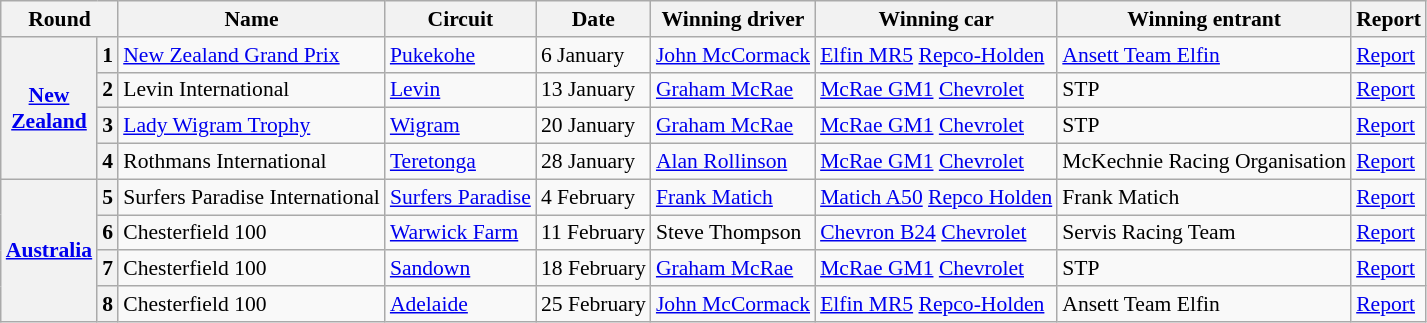<table class="wikitable" style="font-size: 90%;">
<tr>
<th colspan=2>Round</th>
<th>Name</th>
<th>Circuit</th>
<th>Date</th>
<th>Winning driver</th>
<th>Winning car</th>
<th>Winning entrant</th>
<th>Report</th>
</tr>
<tr>
<th rowspan=4><a href='#'>New<br>Zealand</a></th>
<th>1</th>
<td><a href='#'>New Zealand Grand Prix</a></td>
<td><a href='#'>Pukekohe</a></td>
<td>6 January</td>
<td> <a href='#'>John McCormack</a></td>
<td><a href='#'>Elfin MR5</a> <a href='#'>Repco-Holden</a></td>
<td><a href='#'>Ansett Team Elfin</a></td>
<td><a href='#'>Report</a></td>
</tr>
<tr>
<th>2</th>
<td>Levin International</td>
<td><a href='#'>Levin</a></td>
<td>13 January</td>
<td> <a href='#'>Graham McRae</a></td>
<td><a href='#'>McRae GM1</a> <a href='#'>Chevrolet</a></td>
<td>STP</td>
<td><a href='#'>Report</a></td>
</tr>
<tr>
<th>3</th>
<td><a href='#'>Lady Wigram Trophy</a></td>
<td><a href='#'>Wigram</a></td>
<td>20 January</td>
<td> <a href='#'>Graham McRae</a></td>
<td><a href='#'>McRae GM1</a> <a href='#'>Chevrolet</a></td>
<td>STP</td>
<td><a href='#'>Report</a></td>
</tr>
<tr>
<th>4</th>
<td>Rothmans International</td>
<td><a href='#'>Teretonga</a></td>
<td>28 January</td>
<td> <a href='#'>Alan Rollinson</a></td>
<td><a href='#'>McRae GM1</a> <a href='#'>Chevrolet</a></td>
<td>McKechnie Racing Organisation</td>
<td><a href='#'>Report</a></td>
</tr>
<tr>
<th rowspan=4><a href='#'>Australia</a></th>
<th>5</th>
<td>Surfers Paradise International</td>
<td><a href='#'>Surfers Paradise</a></td>
<td>4 February</td>
<td> <a href='#'>Frank Matich</a></td>
<td><a href='#'>Matich A50</a> <a href='#'>Repco Holden</a></td>
<td>Frank Matich</td>
<td><a href='#'>Report</a></td>
</tr>
<tr>
<th>6</th>
<td>Chesterfield 100</td>
<td><a href='#'>Warwick Farm</a></td>
<td>11 February</td>
<td> Steve Thompson</td>
<td><a href='#'>Chevron B24</a> <a href='#'>Chevrolet</a></td>
<td>Servis Racing Team</td>
<td><a href='#'>Report</a></td>
</tr>
<tr>
<th>7</th>
<td>Chesterfield 100</td>
<td><a href='#'>Sandown</a></td>
<td>18 February</td>
<td> <a href='#'>Graham McRae</a></td>
<td><a href='#'>McRae GM1</a> <a href='#'>Chevrolet</a></td>
<td>STP</td>
<td><a href='#'>Report</a></td>
</tr>
<tr>
<th>8</th>
<td>Chesterfield 100</td>
<td><a href='#'>Adelaide</a></td>
<td>25 February</td>
<td> <a href='#'>John McCormack</a></td>
<td><a href='#'>Elfin MR5</a> <a href='#'>Repco-Holden</a></td>
<td>Ansett Team Elfin</td>
<td><a href='#'>Report</a></td>
</tr>
</table>
